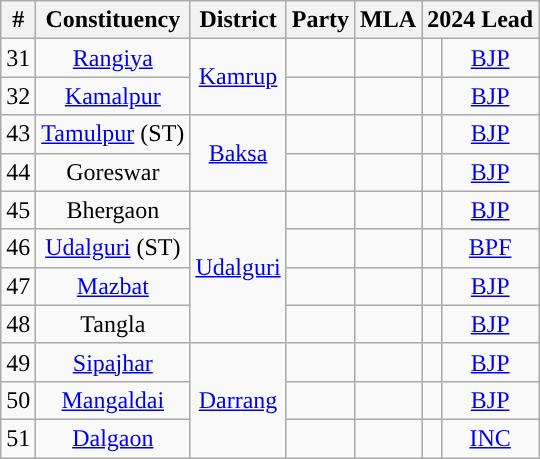<table class="wikitable sortable" style="text-align:center;">
<tr>
<th>#</th>
<th>Constituency</th>
<th>District</th>
<th>Party</th>
<th>MLA</th>
<th colspan="2">2024 Lead</th>
</tr>
<tr>
<td>31</td>
<td><a href='#'>Rangiya</a></td>
<td rowspan="2"><a href='#'>Kamrup</a></td>
<td></td>
<td></td>
<td style="background-color: "></td>
<td><a href='#'>BJP</a></td>
</tr>
<tr>
<td>32</td>
<td><a href='#'>Kamalpur</a></td>
<td></td>
<td></td>
<td style="background-color: "></td>
<td><a href='#'>BJP</a></td>
</tr>
<tr>
<td>43</td>
<td><a href='#'>Tamulpur</a> (ST)</td>
<td rowspan="2"><a href='#'>Baksa</a></td>
<td></td>
<td></td>
<td style="background-color: "></td>
<td><a href='#'>BJP</a></td>
</tr>
<tr>
<td>44</td>
<td>Goreswar</td>
<td></td>
<td></td>
<td style="background-color: "></td>
<td><a href='#'>BJP</a></td>
</tr>
<tr>
<td>45</td>
<td>Bhergaon</td>
<td rowspan="4"><a href='#'>Udalguri</a></td>
<td></td>
<td></td>
<td style="background-color: "></td>
<td><a href='#'>BJP</a></td>
</tr>
<tr>
<td>46</td>
<td><a href='#'>Udalguri</a> (ST)</td>
<td></td>
<td></td>
<td style="background-color: "></td>
<td><a href='#'>BPF</a></td>
</tr>
<tr>
<td>47</td>
<td><a href='#'>Mazbat</a></td>
<td></td>
<td></td>
<td style="background-color: "></td>
<td><a href='#'>BJP</a></td>
</tr>
<tr>
<td>48</td>
<td>Tangla</td>
<td></td>
<td></td>
<td style="background-color: "></td>
<td><a href='#'>BJP</a></td>
</tr>
<tr>
<td>49</td>
<td><a href='#'>Sipajhar</a></td>
<td rowspan="3"><a href='#'>Darrang</a></td>
<td></td>
<td></td>
<td style="background-color: "></td>
<td><a href='#'>BJP</a></td>
</tr>
<tr>
<td>50</td>
<td><a href='#'>Mangaldai</a></td>
<td></td>
<td></td>
<td style="background-color: "></td>
<td><a href='#'>BJP</a></td>
</tr>
<tr>
<td>51</td>
<td><a href='#'>Dalgaon</a></td>
<td></td>
<td></td>
<td style="background-color: "></td>
<td><a href='#'>INC</a></td>
</tr>
</table>
